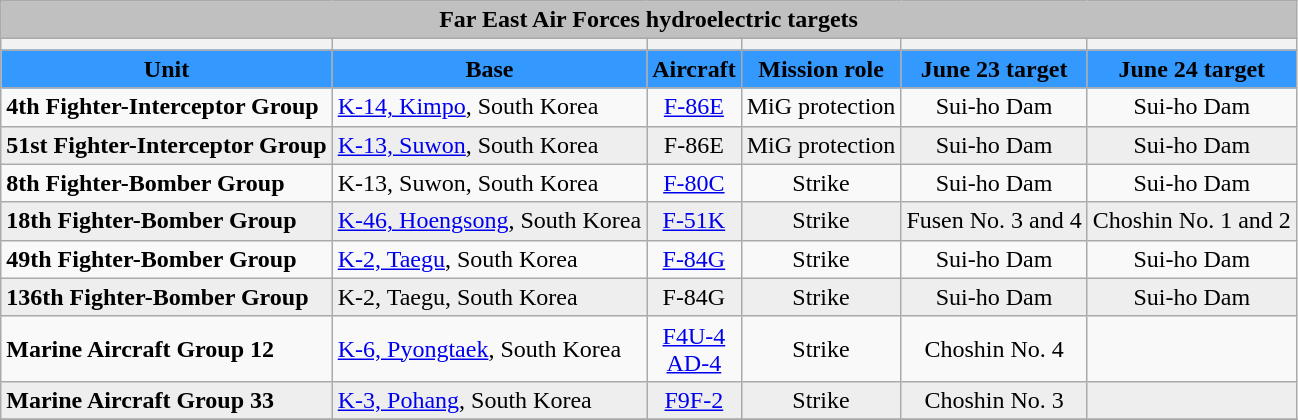<table class="wikitable">
<tr>
<td colspan="6" bgcolor=silver align=center><strong>Far East Air Forces hydroelectric targets</strong></td>
</tr>
<tr>
<th></th>
<th></th>
<th></th>
<th></th>
<th></th>
<th></th>
</tr>
<tr style="background: #3399ff;">
<td align=center><span><strong>Unit</strong></span></td>
<td align=center><span><strong>Base</strong></span></td>
<td align=center><span><strong>Aircraft</strong></span></td>
<td align=center><span><strong>Mission role</strong></span></td>
<td align=center><span><strong>June 23 target</strong></span></td>
<td align=center><span><strong>June 24 target</strong></span></td>
</tr>
<tr>
<td><strong>4th Fighter-Interceptor Group</strong></td>
<td><a href='#'>K-14, Kimpo</a>, South Korea</td>
<td align=center><a href='#'>F-86E</a></td>
<td>MiG protection</td>
<td align=center>Sui-ho Dam</td>
<td align=center>Sui-ho Dam</td>
</tr>
<tr style="background: #eeeeee;">
<td><strong>51st Fighter-Interceptor Group</strong></td>
<td><a href='#'>K-13, Suwon</a>, South Korea</td>
<td align=center>F-86E</td>
<td>MiG protection</td>
<td align=center>Sui-ho Dam</td>
<td align=center>Sui-ho Dam</td>
</tr>
<tr>
<td><strong>8th Fighter-Bomber Group</strong></td>
<td>K-13, Suwon, South Korea</td>
<td align=center><a href='#'>F-80C</a></td>
<td align=center>Strike</td>
<td align=center>Sui-ho Dam</td>
<td align=center>Sui-ho Dam</td>
</tr>
<tr style="background: #eeeeee;">
<td><strong>18th Fighter-Bomber Group</strong></td>
<td><a href='#'>K-46, Hoengsong</a>, South Korea</td>
<td align=center><a href='#'>F-51K</a></td>
<td align=center>Strike</td>
<td align=center>Fusen No. 3 and 4</td>
<td align=center>Choshin No. 1 and 2</td>
</tr>
<tr>
<td><strong>49th Fighter-Bomber Group</strong></td>
<td><a href='#'>K-2, Taegu</a>, South Korea</td>
<td align=center><a href='#'>F-84G</a></td>
<td align=center>Strike</td>
<td align=center>Sui-ho Dam</td>
<td align=center>Sui-ho Dam</td>
</tr>
<tr style="background: #eeeeee;">
<td><strong>136th Fighter-Bomber Group</strong></td>
<td>K-2, Taegu, South Korea</td>
<td align=center>F-84G</td>
<td align=center>Strike</td>
<td align=center>Sui-ho Dam</td>
<td align=center>Sui-ho Dam</td>
</tr>
<tr>
<td><strong>Marine Aircraft Group 12</strong></td>
<td><a href='#'>K-6, Pyongtaek</a>, South Korea</td>
<td align=center><a href='#'>F4U-4</a><br><a href='#'>AD-4</a></td>
<td align=center>Strike</td>
<td align=center>Choshin No. 4</td>
<td align=center></td>
</tr>
<tr style="background: #eeeeee;">
<td><strong>Marine Aircraft Group 33</strong></td>
<td><a href='#'>K-3, Pohang</a>, South Korea</td>
<td align=center><a href='#'>F9F-2</a></td>
<td align=center>Strike</td>
<td align=center>Choshin No. 3</td>
<td align=center></td>
</tr>
<tr>
</tr>
</table>
